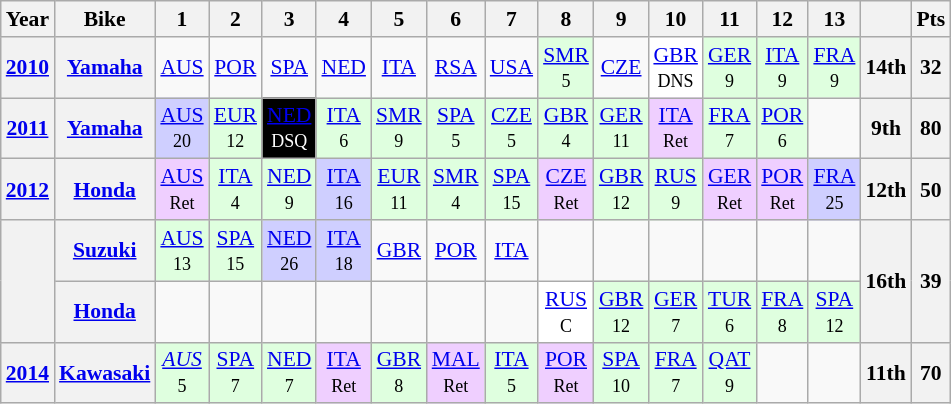<table class="wikitable" style="text-align:center; font-size:90%">
<tr>
<th>Year</th>
<th>Bike</th>
<th>1</th>
<th>2</th>
<th>3</th>
<th>4</th>
<th>5</th>
<th>6</th>
<th>7</th>
<th>8</th>
<th>9</th>
<th>10</th>
<th>11</th>
<th>12</th>
<th>13</th>
<th></th>
<th>Pts</th>
</tr>
<tr>
<th><a href='#'>2010</a></th>
<th><a href='#'>Yamaha</a></th>
<td><a href='#'>AUS</a></td>
<td><a href='#'>POR</a></td>
<td><a href='#'>SPA</a></td>
<td><a href='#'>NED</a></td>
<td><a href='#'>ITA</a></td>
<td><a href='#'>RSA</a></td>
<td><a href='#'>USA</a></td>
<td style="background:#dfffdf;"><a href='#'>SMR</a><br><small>5</small></td>
<td><a href='#'>CZE</a></td>
<td style="background:#ffffff;"><a href='#'>GBR</a><br><small>DNS</small></td>
<td style="background:#dfffdf;"><a href='#'>GER</a><br><small>9</small></td>
<td style="background:#dfffdf;"><a href='#'>ITA</a><br><small>9</small></td>
<td style="background:#dfffdf;"><a href='#'>FRA</a><br><small>9</small></td>
<th>14th</th>
<th>32</th>
</tr>
<tr>
<th><a href='#'>2011</a></th>
<th><a href='#'>Yamaha</a></th>
<td style="background:#cfcfff;"><a href='#'>AUS</a><br><small>20</small></td>
<td style="background:#dfffdf;"><a href='#'>EUR</a><br><small>12</small></td>
<td style="background:#000000; color:white;"><a href='#'><span>NED</span></a><br><small>DSQ</small></td>
<td style="background:#dfffdf;"><a href='#'>ITA</a><br><small>6</small></td>
<td style="background:#dfffdf;"><a href='#'>SMR</a><br><small>9</small></td>
<td style="background:#dfffdf;"><a href='#'>SPA</a><br><small>5</small></td>
<td style="background:#dfffdf;"><a href='#'>CZE</a><br><small>5</small></td>
<td style="background:#dfffdf;"><a href='#'>GBR</a><br><small>4</small></td>
<td style="background:#dfffdf;"><a href='#'>GER</a><br><small>11</small></td>
<td style="background:#efcfff;"><a href='#'>ITA</a><br><small>Ret</small></td>
<td style="background:#dfffdf;"><a href='#'>FRA</a><br><small>7</small></td>
<td style="background:#dfffdf;"><a href='#'>POR</a><br><small>6</small></td>
<td></td>
<th>9th</th>
<th>80</th>
</tr>
<tr>
<th><a href='#'>2012</a></th>
<th><a href='#'>Honda</a></th>
<td style="background:#efcfff;"><a href='#'>AUS</a><br><small>Ret</small></td>
<td style="background:#dfffdf;"><a href='#'>ITA</a><br><small>4</small></td>
<td style="background:#dfffdf;"><a href='#'>NED</a><br><small>9</small></td>
<td style="background:#cfcfff;"><a href='#'>ITA</a><br><small>16</small></td>
<td style="background:#dfffdf;"><a href='#'>EUR</a><br><small>11</small></td>
<td style="background:#dfffdf;"><a href='#'>SMR</a><br><small>4</small></td>
<td style="background:#dfffdf;"><a href='#'>SPA</a><br><small>15</small></td>
<td style="background:#efcfff;"><a href='#'>CZE</a><br><small>Ret</small></td>
<td style="background:#dfffdf;"><a href='#'>GBR</a><br><small>12</small></td>
<td style="background:#dfffdf;"><a href='#'>RUS</a><br><small>9</small></td>
<td style="background:#efcfff;"><a href='#'>GER</a><br><small>Ret</small></td>
<td style="background:#efcfff;"><a href='#'>POR</a><br><small>Ret</small></td>
<td style="background:#cfcfff;"><a href='#'>FRA</a><br><small>25</small></td>
<th>12th</th>
<th>50</th>
</tr>
<tr>
<th rowspan=2></th>
<th><a href='#'>Suzuki</a></th>
<td style="background:#dfffdf;"><a href='#'>AUS</a><br><small>13</small></td>
<td style="background:#dfffdf;"><a href='#'>SPA</a><br><small>15</small></td>
<td style="background:#cfcfff;"><a href='#'>NED</a><br><small>26</small></td>
<td style="background:#cfcfff;"><a href='#'>ITA</a><br><small>18</small></td>
<td><a href='#'>GBR</a></td>
<td><a href='#'>POR</a></td>
<td><a href='#'>ITA</a></td>
<td></td>
<td></td>
<td></td>
<td></td>
<td></td>
<td></td>
<th rowspan=2>16th</th>
<th rowspan=2>39</th>
</tr>
<tr>
<th><a href='#'>Honda</a></th>
<td></td>
<td></td>
<td></td>
<td></td>
<td></td>
<td></td>
<td></td>
<td style="background:#ffffff;"><a href='#'>RUS</a><br><small>C</small></td>
<td style="background:#dfffdf;"><a href='#'>GBR</a><br><small>12</small></td>
<td style="background:#dfffdf;"><a href='#'>GER</a><br><small>7</small></td>
<td style="background:#dfffdf;"><a href='#'>TUR</a><br><small>6</small></td>
<td style="background:#dfffdf;"><a href='#'>FRA</a><br><small>8</small></td>
<td style="background:#dfffdf;"><a href='#'>SPA</a><br><small>12</small></td>
</tr>
<tr>
<th><a href='#'>2014</a></th>
<th><a href='#'>Kawasaki</a></th>
<td style="background:#dfffdf;"><em><a href='#'>AUS</a></em><br><small>5</small></td>
<td style="background:#dfffdf;"><a href='#'>SPA</a><br><small>7</small></td>
<td style="background:#dfffdf;"><a href='#'>NED</a><br><small>7</small></td>
<td style="background:#efcfff;"><a href='#'>ITA</a><br><small>Ret</small></td>
<td style="background:#dfffdf;"><a href='#'>GBR</a><br><small>8</small></td>
<td style="background:#efcfff;"><a href='#'>MAL</a><br><small>Ret</small></td>
<td style="background:#dfffdf;"><a href='#'>ITA</a><br><small>5</small></td>
<td style="background:#efcfff;"><a href='#'>POR</a><br><small>Ret</small></td>
<td style="background:#dfffdf;"><a href='#'>SPA</a><br><small>10</small></td>
<td style="background:#dfffdf;"><a href='#'>FRA</a><br><small>7</small></td>
<td style="background:#dfffdf;"><a href='#'>QAT</a><br><small>9</small></td>
<td></td>
<td></td>
<th>11th</th>
<th>70</th>
</tr>
</table>
